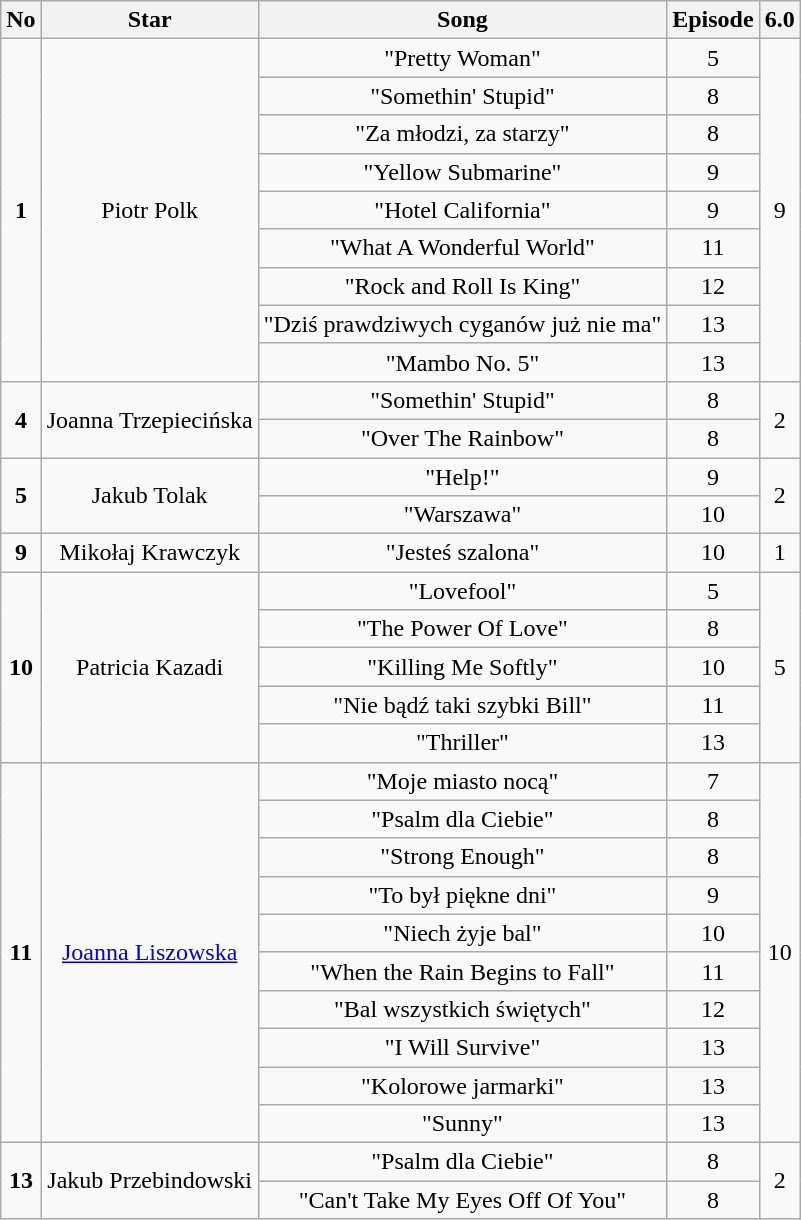<table class="wikitable">
<tr>
<th>No</th>
<th>Star</th>
<th>Song</th>
<th>Episode</th>
<th>6.0</th>
</tr>
<tr -->
<td align="center" rowspan="9"><strong>1</strong></td>
<td align="center" rowspan="9">Piotr Polk</td>
<td align="center">"Pretty Woman"</td>
<td align="center">5</td>
<td align="center" rowspan="9">9</td>
</tr>
<tr>
<td align="center">"Somethin' Stupid"</td>
<td align="center">8</td>
</tr>
<tr>
<td align="center">"Za młodzi, za starzy"</td>
<td align="center">8</td>
</tr>
<tr>
<td align="center">"Yellow Submarine"</td>
<td align="center">9</td>
</tr>
<tr>
<td align="center">"Hotel California"</td>
<td align="center">9</td>
</tr>
<tr>
<td align="center">"What A Wonderful World"</td>
<td align="center">11</td>
</tr>
<tr>
<td align="center">"Rock and Roll Is King"</td>
<td align="center">12</td>
</tr>
<tr>
<td align="center">"Dziś prawdziwych cyganów już nie ma"</td>
<td align="center">13</td>
</tr>
<tr>
<td align="center">"Mambo No. 5"</td>
<td align="center">13</td>
</tr>
<tr>
<td align="center" rowspan="2"><strong>4</strong></td>
<td align="center" rowspan="2">Joanna Trzepiecińska</td>
<td align="center">"Somethin' Stupid"</td>
<td align="center">8</td>
<td align="center" rowspan="2">2</td>
</tr>
<tr>
<td align="center">"Over The Rainbow"</td>
<td align="center">8</td>
</tr>
<tr>
<td align="center" rowspan="2"><strong>5</strong></td>
<td align="center" rowspan="2">Jakub Tolak</td>
<td align="center">"Help!"</td>
<td align="center">9</td>
<td align="center" rowspan="2">2</td>
</tr>
<tr>
<td align="center">"Warszawa"</td>
<td align="center">10</td>
</tr>
<tr>
<td align="center" rowspan="1"><strong>9</strong></td>
<td align="center" rowspan="1">Mikołaj Krawczyk</td>
<td align="center">"Jesteś szalona"</td>
<td align="center">10</td>
<td align="center" rowspan="1">1</td>
</tr>
<tr>
<td align="center" rowspan="5"><strong>10</strong></td>
<td align="center" rowspan="5">Patricia Kazadi</td>
<td align="center">"Lovefool"</td>
<td align="center">5</td>
<td align="center" rowspan="5">5</td>
</tr>
<tr>
<td align="center">"The Power Of Love"</td>
<td align="center">8</td>
</tr>
<tr>
<td align="center">"Killing Me Softly"</td>
<td align="center">10</td>
</tr>
<tr>
<td align="center">"Nie bądź taki szybki Bill"</td>
<td align="center">11</td>
</tr>
<tr>
<td align="center">"Thriller"</td>
<td align="center">13</td>
</tr>
<tr>
<td align="center" rowspan="10"><strong>11</strong></td>
<td align="center" rowspan="10"><a href='#'>Joanna Liszowska</a></td>
<td align="center">"Moje miasto nocą"</td>
<td align="center">7</td>
<td align="center" rowspan="10">10</td>
</tr>
<tr>
<td align="center">"Psalm dla Ciebie"</td>
<td align="center">8</td>
</tr>
<tr>
<td align="center">"Strong Enough"</td>
<td align="center">8</td>
</tr>
<tr>
<td align="center">"To był piękne dni"</td>
<td align="center">9</td>
</tr>
<tr>
<td align="center">"Niech żyje bal"</td>
<td align="center">10</td>
</tr>
<tr>
<td align="center">"When the Rain Begins to Fall"</td>
<td align="center">11</td>
</tr>
<tr>
<td align="center">"Bal wszystkich świętych"</td>
<td align="center">12</td>
</tr>
<tr>
<td align="center">"I Will Survive"</td>
<td align="center">13</td>
</tr>
<tr>
<td align="center">"Kolorowe jarmarki"</td>
<td align="center">13</td>
</tr>
<tr>
<td align="center">"Sunny"</td>
<td align="center">13</td>
</tr>
<tr>
<td align="center" rowspan="2"><strong>13</strong></td>
<td align="center" rowspan="2">Jakub Przebindowski</td>
<td align="center">"Psalm dla Ciebie"</td>
<td align="center">8</td>
<td align="center" rowspan="2">2</td>
</tr>
<tr>
<td align="center">"Can't Take My Eyes Off Of You"</td>
<td align="center">8</td>
</tr>
</table>
